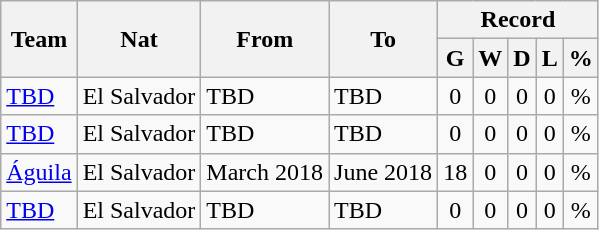<table class="wikitable" style="text-align: center">
<tr>
<th rowspan="2">Team</th>
<th rowspan="2">Nat</th>
<th rowspan="2">From</th>
<th rowspan="2">To</th>
<th colspan="5">Record</th>
</tr>
<tr>
<th>G</th>
<th>W</th>
<th>D</th>
<th>L</th>
<th>%</th>
</tr>
<tr>
<td align=left><a href='#'>TBD</a></td>
<td>El Salvador</td>
<td align=left>TBD</td>
<td align=left>TBD</td>
<td>0</td>
<td>0</td>
<td>0</td>
<td>0</td>
<td>%</td>
</tr>
<tr>
<td align=left><a href='#'>TBD</a></td>
<td>El Salvador</td>
<td align=left>TBD</td>
<td align=left>TBD</td>
<td>0</td>
<td>0</td>
<td>0</td>
<td>0</td>
<td>%</td>
</tr>
<tr>
<td align=left><a href='#'>Águila</a></td>
<td>El Salvador</td>
<td align=left>March 2018</td>
<td align=left>June 2018</td>
<td>18</td>
<td>0</td>
<td>0</td>
<td>0</td>
<td>%</td>
</tr>
<tr>
<td align=left><a href='#'>TBD</a></td>
<td>El Salvador</td>
<td align=left>TBD</td>
<td align=left>TBD</td>
<td>0</td>
<td>0</td>
<td>0</td>
<td>0</td>
<td>%</td>
</tr>
</table>
